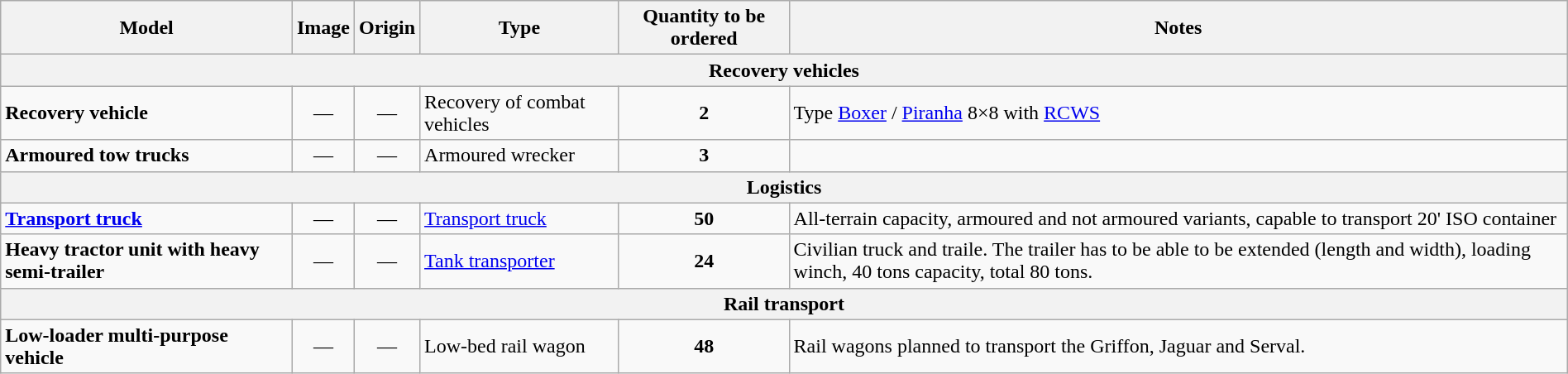<table class="wikitable" style="width:100%;">
<tr>
<th>Model</th>
<th>Image</th>
<th>Origin</th>
<th>Type</th>
<th>Quantity to be ordered</th>
<th>Notes</th>
</tr>
<tr>
<th colspan="6">Recovery vehicles</th>
</tr>
<tr>
<td><strong>Recovery vehicle</strong></td>
<td style="text-align:center;">—</td>
<td style="text-align:center;">—</td>
<td>Recovery of combat vehicles</td>
<td style="text-align: center;"><strong>2</strong></td>
<td>Type <a href='#'>Boxer</a> / <a href='#'>Piranha</a> 8×8 with <a href='#'>RCWS</a></td>
</tr>
<tr>
<td><strong>Armoured tow trucks</strong></td>
<td style="text-align:center;">—</td>
<td style="text-align:center;">—</td>
<td>Armoured wrecker</td>
<td style="text-align: center;"><strong>3</strong></td>
<td></td>
</tr>
<tr>
<th colspan="6">Logistics</th>
</tr>
<tr>
<td><strong><a href='#'>Transport truck</a></strong></td>
<td style="text-align:center;">—</td>
<td style="text-align:center;">—</td>
<td><a href='#'>Transport truck</a></td>
<td style="text-align: center;"><strong>50</strong></td>
<td>All-terrain capacity, armoured and not armoured variants, capable to transport 20' ISO container</td>
</tr>
<tr>
<td><strong>Heavy tractor unit with heavy semi-trailer</strong></td>
<td style="text-align:center;">—</td>
<td style="text-align:center;">—</td>
<td><a href='#'>Tank transporter</a></td>
<td style="text-align: center;"><strong>24</strong></td>
<td> Civilian truck and traile. The trailer has to be able to be extended (length and width), loading winch, 40 tons capacity, total 80 tons.</td>
</tr>
<tr>
<th colspan="6">Rail transport</th>
</tr>
<tr>
<td><strong>Low-loader multi-purpose vehicle</strong></td>
<td style="text-align:center;">—</td>
<td style="text-align:center;">—</td>
<td>Low-bed rail wagon</td>
<td style="text-align: center;"><strong>48</strong></td>
<td>Rail wagons planned to transport the Griffon, Jaguar and Serval.</td>
</tr>
</table>
